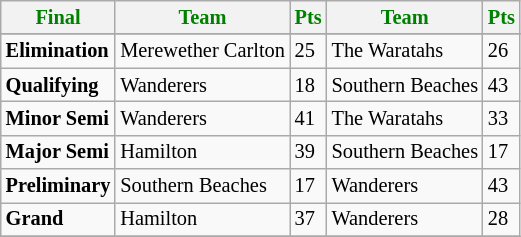<table style="font-size: 85%; text-align: left;" class="wikitable">
<tr>
<th style="color:green">Final</th>
<th style="color:green">Team</th>
<th style="color:green">Pts</th>
<th style="color:green">Team</th>
<th style="color:green">Pts</th>
</tr>
<tr>
</tr>
<tr>
</tr>
<tr>
<td><strong>Elimination</strong></td>
<td>Merewether Carlton</td>
<td>25</td>
<td>The Waratahs</td>
<td>26</td>
</tr>
<tr>
<td><strong>Qualifying</strong></td>
<td>Wanderers</td>
<td>18</td>
<td>Southern Beaches</td>
<td>43</td>
</tr>
<tr>
<td><strong>Minor Semi</strong></td>
<td>Wanderers</td>
<td>41</td>
<td>The Waratahs</td>
<td>33</td>
</tr>
<tr>
<td><strong>Major Semi</strong></td>
<td>Hamilton</td>
<td>39</td>
<td>Southern Beaches</td>
<td>17</td>
</tr>
<tr>
<td><strong>Preliminary</strong></td>
<td>Southern Beaches</td>
<td>17</td>
<td>Wanderers</td>
<td>43</td>
</tr>
<tr>
<td><strong>Grand</strong></td>
<td>Hamilton</td>
<td>37</td>
<td>Wanderers</td>
<td>28</td>
</tr>
<tr>
</tr>
</table>
